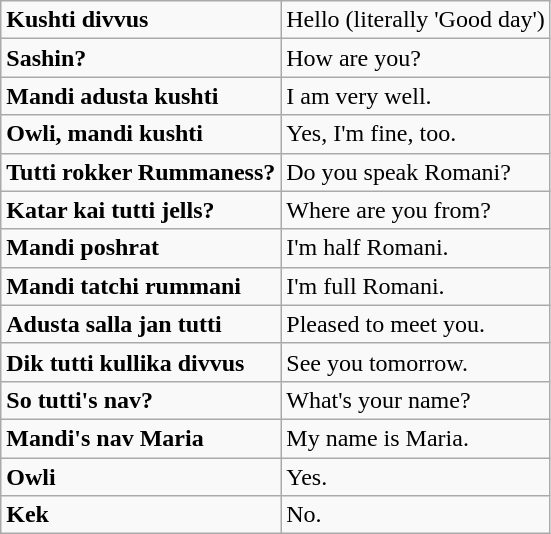<table class=wikitable>
<tr>
<td><strong>Kushti divvus</strong></td>
<td>Hello (literally 'Good day')</td>
</tr>
<tr>
<td><strong>Sashin?</strong></td>
<td>How are you?</td>
</tr>
<tr>
<td><strong>Mandi adusta kushti</strong></td>
<td>I am very well.</td>
</tr>
<tr>
<td><strong>Owli, mandi kushti</strong></td>
<td>Yes, I'm fine, too.</td>
</tr>
<tr>
<td><strong>Tutti rokker Rummaness?</strong></td>
<td>Do you speak Romani?</td>
</tr>
<tr>
<td><strong>Katar kai tutti jells?</strong></td>
<td>Where are you from?</td>
</tr>
<tr>
<td><strong>Mandi poshrat</strong></td>
<td>I'm half Romani.</td>
</tr>
<tr>
<td><strong>Mandi tatchi rummani</strong></td>
<td>I'm full Romani.</td>
</tr>
<tr>
<td><strong>Adusta salla jan tutti</strong></td>
<td>Pleased to meet you.</td>
</tr>
<tr>
<td><strong>Dik tutti kullika divvus</strong></td>
<td>See you tomorrow.</td>
</tr>
<tr>
<td><strong>So tutti's nav?</strong></td>
<td>What's your name?</td>
</tr>
<tr>
<td><strong>Mandi's nav Maria</strong></td>
<td>My name is Maria.</td>
</tr>
<tr>
<td><strong>Owli</strong></td>
<td>Yes.</td>
</tr>
<tr>
<td><strong>Kek</strong></td>
<td>No.</td>
</tr>
</table>
